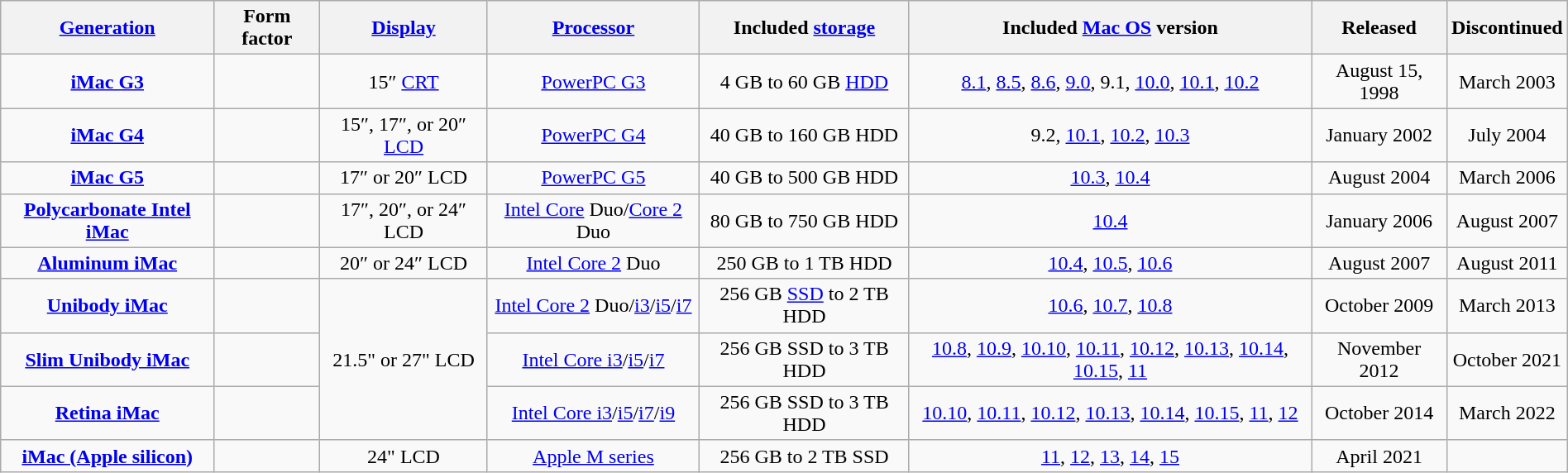<table class="wikitable" style="text-align:center; width:100%">
<tr>
<th><a href='#'>Generation</a></th>
<th>Form factor</th>
<th><a href='#'>Display</a></th>
<th><a href='#'>Processor</a></th>
<th>Included <a href='#'>storage</a></th>
<th>Included <a href='#'>Mac OS</a> version</th>
<th>Released</th>
<th>Discontinued</th>
</tr>
<tr>
<td><strong><a href='#'>iMac G3</a></strong></td>
<td></td>
<td>15″ <a href='#'>CRT</a></td>
<td><a href='#'>PowerPC G3</a></td>
<td>4 GB to 60 GB <a href='#'>HDD</a></td>
<td><a href='#'>8.1</a>, <a href='#'>8.5</a>, <a href='#'>8.6</a>, <a href='#'>9.0</a>, 9.1, <a href='#'>10.0</a>, <a href='#'>10.1</a>, <a href='#'>10.2</a></td>
<td>August 15, 1998</td>
<td>March 2003</td>
</tr>
<tr>
<td><strong><a href='#'>iMac G4</a></strong></td>
<td></td>
<td>15″, 17″, or 20″ <a href='#'>LCD</a></td>
<td><a href='#'>PowerPC G4</a></td>
<td>40 GB to 160 GB HDD</td>
<td>9.2, <a href='#'>10.1</a>, <a href='#'>10.2</a>, <a href='#'>10.3</a></td>
<td>January 2002</td>
<td>July 2004</td>
</tr>
<tr>
<td><strong><a href='#'>iMac G5</a></strong></td>
<td></td>
<td>17″ or 20″ LCD</td>
<td><a href='#'>PowerPC G5</a></td>
<td>40 GB to 500 GB HDD</td>
<td><a href='#'>10.3</a>, <a href='#'>10.4</a></td>
<td>August 2004</td>
<td>March 2006</td>
</tr>
<tr>
<td><strong><a href='#'>Polycarbonate Intel iMac</a></strong></td>
<td></td>
<td>17″, 20″, or 24″ LCD</td>
<td><a href='#'>Intel Core</a> Duo/<a href='#'>Core 2</a> Duo</td>
<td>80 GB to 750 GB HDD</td>
<td><a href='#'>10.4</a></td>
<td>January 2006</td>
<td>August 2007</td>
</tr>
<tr>
<td><strong><a href='#'>Aluminum iMac</a></strong></td>
<td></td>
<td>20″ or 24″ LCD</td>
<td><a href='#'>Intel Core 2</a> Duo</td>
<td>250 GB to 1 TB HDD</td>
<td><a href='#'>10.4</a>, <a href='#'>10.5</a>, <a href='#'>10.6</a></td>
<td>August 2007</td>
<td>August 2011</td>
</tr>
<tr>
<td><strong><a href='#'>Unibody iMac</a></strong></td>
<td></td>
<td rowspan=3>21.5" or 27" LCD</td>
<td><a href='#'>Intel Core 2</a> Duo/<a href='#'>i3</a>/<a href='#'>i5</a>/<a href='#'>i7</a></td>
<td>256 GB <a href='#'>SSD</a> to 2 TB HDD</td>
<td><a href='#'>10.6</a>, <a href='#'>10.7</a>, <a href='#'>10.8</a></td>
<td>October 2009</td>
<td>March 2013</td>
</tr>
<tr>
<td><strong><a href='#'>Slim Unibody iMac</a></strong></td>
<td></td>
<td><a href='#'>Intel Core i3</a>/<a href='#'>i5</a>/<a href='#'>i7</a></td>
<td>256 GB SSD to 3 TB HDD</td>
<td><a href='#'>10.8</a>, <a href='#'>10.9</a>, <a href='#'>10.10</a>, <a href='#'>10.11</a>, <a href='#'>10.12</a>, <a href='#'>10.13</a>, <a href='#'>10.14</a>, <a href='#'>10.15</a>, <a href='#'>11</a></td>
<td>November 2012</td>
<td>October 2021</td>
</tr>
<tr>
<td><strong><a href='#'>Retina iMac</a></strong></td>
<td></td>
<td><a href='#'>Intel Core i3</a>/<a href='#'>i5</a>/<a href='#'>i7</a>/<a href='#'>i9</a></td>
<td>256 GB SSD to 3 TB HDD</td>
<td><a href='#'>10.10</a>, <a href='#'>10.11</a>, <a href='#'>10.12</a>, <a href='#'>10.13</a>, <a href='#'>10.14</a>, <a href='#'>10.15</a>, <a href='#'>11</a>, <a href='#'>12</a></td>
<td>October 2014</td>
<td>March 2022</td>
</tr>
<tr>
<td><strong><a href='#'>iMac (Apple silicon)</a></strong></td>
<td></td>
<td>24" LCD</td>
<td><a href='#'>Apple M series</a></td>
<td>256 GB to 2 TB SSD</td>
<td><a href='#'>11</a>, <a href='#'>12</a>, <a href='#'>13</a>, <a href='#'>14</a>, <a href='#'>15</a></td>
<td>April 2021</td>
<td></td>
</tr>
</table>
